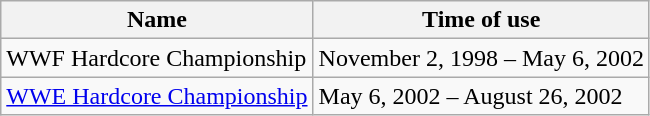<table class="wikitable" border="1">
<tr>
<th>Name</th>
<th>Time of use</th>
</tr>
<tr>
<td>WWF Hardcore Championship</td>
<td>November 2, 1998 – May 6, 2002</td>
</tr>
<tr>
<td><a href='#'>WWE Hardcore Championship</a></td>
<td>May 6, 2002 – August 26, 2002</td>
</tr>
</table>
